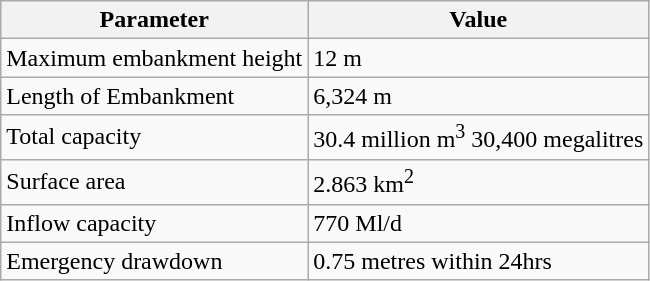<table class="wikitable">
<tr>
<th>Parameter</th>
<th>Value</th>
</tr>
<tr>
<td>Maximum embankment height</td>
<td>12 m</td>
</tr>
<tr>
<td>Length of Embankment</td>
<td>6,324 m</td>
</tr>
<tr>
<td>Total capacity</td>
<td>30.4 million m<sup>3</sup> 30,400 megalitres</td>
</tr>
<tr>
<td>Surface area</td>
<td>2.863 km<sup>2</sup></td>
</tr>
<tr>
<td>Inflow capacity</td>
<td>770 Ml/d</td>
</tr>
<tr>
<td>Emergency drawdown</td>
<td>0.75 metres within 24hrs</td>
</tr>
</table>
